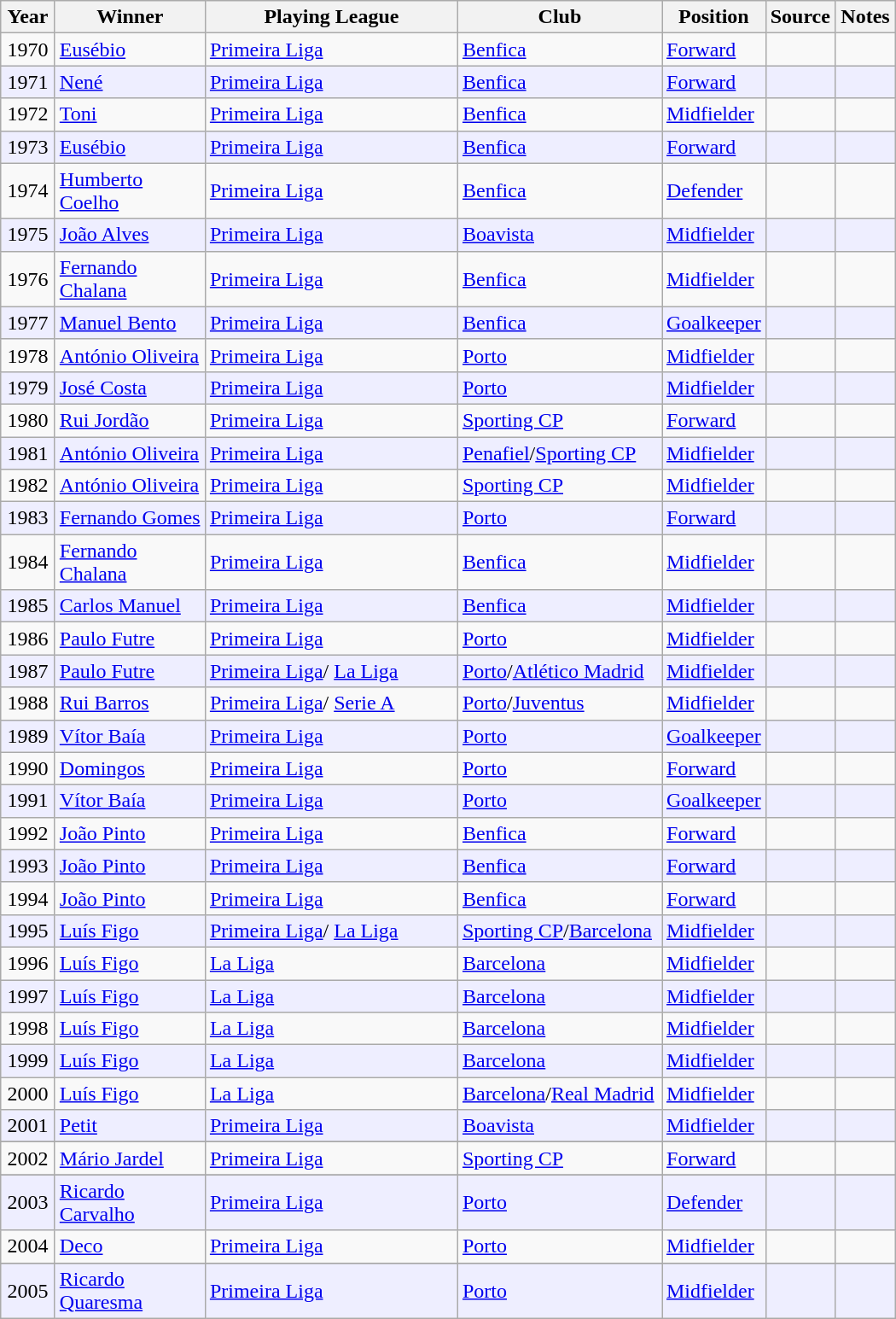<table class="wikitable" style="margin-right: 0;">
<tr text-align:center;">
<th style="width:35px;">Year</th>
<th style="width:110px;">Winner</th>
<th style="width:190px;">Playing League</th>
<th style="width:152px;">Club</th>
<th style="width:70px;">Position</th>
<th style="width:40px;">Source</th>
<th style="width:40px;">Notes</th>
</tr>
<tr>
<td align="center">1970</td>
<td><a href='#'>Eusébio</a></td>
<td> <a href='#'>Primeira Liga</a></td>
<td><a href='#'>Benfica</a></td>
<td><a href='#'>Forward</a></td>
<td align="center"></td>
<td align="center"></td>
</tr>
<tr style="background:#EEEEFF">
<td align="center">1971</td>
<td><a href='#'>Nené</a></td>
<td> <a href='#'>Primeira Liga</a></td>
<td><a href='#'>Benfica</a></td>
<td><a href='#'>Forward</a></td>
<td align="center"></td>
<td></td>
</tr>
<tr>
<td align="center">1972</td>
<td><a href='#'>Toni</a></td>
<td> <a href='#'>Primeira Liga</a></td>
<td><a href='#'>Benfica</a></td>
<td><a href='#'>Midfielder</a></td>
<td align="center"></td>
<td></td>
</tr>
<tr style="background:#EEEEFF">
<td align="center">1973</td>
<td><a href='#'>Eusébio</a></td>
<td> <a href='#'>Primeira Liga</a></td>
<td><a href='#'>Benfica</a></td>
<td><a href='#'>Forward</a></td>
<td align="center"></td>
<td align="center"></td>
</tr>
<tr>
<td align="center">1974</td>
<td><a href='#'>Humberto Coelho</a></td>
<td> <a href='#'>Primeira Liga</a></td>
<td><a href='#'>Benfica</a></td>
<td><a href='#'>Defender</a></td>
<td align="center"></td>
<td></td>
</tr>
<tr style="background:#EEEEFF">
<td align="center">1975</td>
<td><a href='#'>João Alves</a></td>
<td> <a href='#'>Primeira Liga</a></td>
<td><a href='#'>Boavista</a></td>
<td><a href='#'>Midfielder</a></td>
<td align="center"></td>
<td></td>
</tr>
<tr>
<td align="center">1976</td>
<td><a href='#'>Fernando Chalana</a></td>
<td> <a href='#'>Primeira Liga</a></td>
<td><a href='#'>Benfica</a></td>
<td><a href='#'>Midfielder</a></td>
<td align="center"></td>
<td></td>
</tr>
<tr style="background:#EEEEFF">
<td align="center">1977</td>
<td><a href='#'>Manuel Bento</a></td>
<td> <a href='#'>Primeira Liga</a></td>
<td><a href='#'>Benfica</a></td>
<td><a href='#'>Goalkeeper</a></td>
<td align="center"></td>
<td></td>
</tr>
<tr>
<td align="center">1978</td>
<td><a href='#'>António Oliveira</a></td>
<td> <a href='#'>Primeira Liga</a></td>
<td><a href='#'>Porto</a></td>
<td><a href='#'>Midfielder</a></td>
<td align="center"></td>
<td></td>
</tr>
<tr style="background:#EEEEFF">
<td align="center">1979</td>
<td><a href='#'>José Costa</a></td>
<td> <a href='#'>Primeira Liga</a></td>
<td><a href='#'>Porto</a></td>
<td><a href='#'>Midfielder</a></td>
<td align="center"></td>
<td></td>
</tr>
<tr>
<td align="center">1980</td>
<td><a href='#'>Rui Jordão</a></td>
<td> <a href='#'>Primeira Liga</a></td>
<td><a href='#'>Sporting CP</a></td>
<td><a href='#'>Forward</a></td>
<td align="center"></td>
<td></td>
</tr>
<tr style="background:#EEEEFF">
<td align="center">1981</td>
<td><a href='#'>António Oliveira</a></td>
<td> <a href='#'>Primeira Liga</a></td>
<td><a href='#'>Penafiel</a>/<a href='#'>Sporting CP</a></td>
<td><a href='#'>Midfielder</a></td>
<td align="center"></td>
<td></td>
</tr>
<tr>
<td align="center">1982</td>
<td><a href='#'>António Oliveira</a></td>
<td> <a href='#'>Primeira Liga</a></td>
<td><a href='#'>Sporting CP</a></td>
<td><a href='#'>Midfielder</a></td>
<td align="center"></td>
<td align="center"></td>
</tr>
<tr style="background:#EEEEFF">
<td align="center">1983</td>
<td><a href='#'>Fernando Gomes</a></td>
<td> <a href='#'>Primeira Liga</a></td>
<td><a href='#'>Porto</a></td>
<td><a href='#'>Forward</a></td>
<td align="center"></td>
<td></td>
</tr>
<tr>
<td align="center">1984</td>
<td><a href='#'>Fernando Chalana</a></td>
<td> <a href='#'>Primeira Liga</a></td>
<td><a href='#'>Benfica</a></td>
<td><a href='#'>Midfielder</a></td>
<td align="center"></td>
<td></td>
</tr>
<tr style="background:#EEEEFF">
<td align="center">1985</td>
<td><a href='#'>Carlos Manuel</a></td>
<td> <a href='#'>Primeira Liga</a></td>
<td><a href='#'>Benfica</a></td>
<td><a href='#'>Midfielder</a></td>
<td align="center"></td>
<td></td>
</tr>
<tr>
<td align="center">1986</td>
<td><a href='#'>Paulo Futre</a></td>
<td> <a href='#'>Primeira Liga</a></td>
<td><a href='#'>Porto</a></td>
<td><a href='#'>Midfielder</a></td>
<td align="center"></td>
<td></td>
</tr>
<tr style="background:#EEEEFF">
<td align="center">1987</td>
<td><a href='#'>Paulo Futre</a></td>
<td> <a href='#'>Primeira Liga</a>/ <a href='#'>La Liga</a></td>
<td><a href='#'>Porto</a>/<a href='#'>Atlético Madrid</a></td>
<td><a href='#'>Midfielder</a></td>
<td align="center"></td>
<td></td>
</tr>
<tr>
<td align="center">1988</td>
<td><a href='#'>Rui Barros</a></td>
<td> <a href='#'>Primeira Liga</a>/ <a href='#'>Serie A</a></td>
<td><a href='#'>Porto</a>/<a href='#'>Juventus</a></td>
<td><a href='#'>Midfielder</a></td>
<td align="center"></td>
<td></td>
</tr>
<tr style="background:#EEEEFF">
<td align="center">1989</td>
<td><a href='#'>Vítor Baía</a></td>
<td> <a href='#'>Primeira Liga</a></td>
<td><a href='#'>Porto</a></td>
<td><a href='#'>Goalkeeper</a></td>
<td align="center"></td>
<td></td>
</tr>
<tr>
<td align="center">1990</td>
<td><a href='#'>Domingos</a></td>
<td> <a href='#'>Primeira Liga</a></td>
<td><a href='#'>Porto</a></td>
<td><a href='#'>Forward</a></td>
<td align="center"></td>
<td></td>
</tr>
<tr style="background:#EEEEFF">
<td align="center">1991</td>
<td><a href='#'>Vítor Baía</a></td>
<td> <a href='#'>Primeira Liga</a></td>
<td><a href='#'>Porto</a></td>
<td><a href='#'>Goalkeeper</a></td>
<td align="center"></td>
<td></td>
</tr>
<tr>
<td align="center">1992</td>
<td><a href='#'>João Pinto</a></td>
<td> <a href='#'>Primeira Liga</a></td>
<td align=left><a href='#'>Benfica</a></td>
<td><a href='#'>Forward</a></td>
<td align="center"></td>
<td></td>
</tr>
<tr style="background:#EEEEFF">
<td align="center">1993</td>
<td><a href='#'>João Pinto</a></td>
<td> <a href='#'>Primeira Liga</a></td>
<td align=left><a href='#'>Benfica</a></td>
<td><a href='#'>Forward</a></td>
<td align="center"></td>
<td></td>
</tr>
<tr>
<td align="center">1994</td>
<td><a href='#'>João Pinto</a></td>
<td> <a href='#'>Primeira Liga</a></td>
<td align=left><a href='#'>Benfica</a></td>
<td><a href='#'>Forward</a></td>
<td align="center"></td>
<td></td>
</tr>
<tr style="background:#EEEEFF">
<td align="center">1995</td>
<td><a href='#'>Luís Figo</a></td>
<td> <a href='#'>Primeira Liga</a>/ <a href='#'>La Liga</a></td>
<td><a href='#'>Sporting CP</a>/<a href='#'>Barcelona</a></td>
<td><a href='#'>Midfielder</a></td>
<td align="center"></td>
<td></td>
</tr>
<tr>
<td align="center">1996</td>
<td><a href='#'>Luís Figo</a></td>
<td> <a href='#'>La Liga</a></td>
<td><a href='#'>Barcelona</a></td>
<td><a href='#'>Midfielder</a></td>
<td align="center"></td>
<td align="center"></td>
</tr>
<tr style="background:#EEEEFF">
<td align="center">1997</td>
<td><a href='#'>Luís Figo</a></td>
<td> <a href='#'>La Liga</a></td>
<td><a href='#'>Barcelona</a></td>
<td><a href='#'>Midfielder</a></td>
<td align="center"></td>
<td></td>
</tr>
<tr>
<td align="center">1998</td>
<td><a href='#'>Luís Figo</a></td>
<td> <a href='#'>La Liga</a></td>
<td><a href='#'>Barcelona</a></td>
<td><a href='#'>Midfielder</a></td>
<td align="center"></td>
<td align="center"></td>
</tr>
<tr style="background:#EEEEFF">
<td align="center">1999</td>
<td><a href='#'>Luís Figo</a></td>
<td> <a href='#'>La Liga</a></td>
<td><a href='#'>Barcelona</a></td>
<td><a href='#'>Midfielder</a></td>
<td align="center"></td>
<td align="center"></td>
</tr>
<tr>
<td align="center">2000</td>
<td><a href='#'>Luís Figo</a></td>
<td> <a href='#'>La Liga</a></td>
<td><a href='#'>Barcelona</a>/<a href='#'>Real Madrid</a></td>
<td><a href='#'>Midfielder</a></td>
<td align="center"></td>
<td align="center"></td>
</tr>
<tr style="background:#EEEEFF">
<td align="center">2001</td>
<td><a href='#'>Petit</a></td>
<td> <a href='#'>Primeira Liga</a></td>
<td><a href='#'>Boavista</a></td>
<td><a href='#'>Midfielder</a></td>
<td align="center"></td>
<td></td>
</tr>
<tr>
</tr>
<tr>
<td align="center">2002</td>
<td><a href='#'>Mário Jardel</a></td>
<td> <a href='#'>Primeira Liga</a></td>
<td><a href='#'>Sporting CP</a></td>
<td><a href='#'>Forward</a></td>
<td align="center"></td>
<td></td>
</tr>
<tr>
</tr>
<tr style="background:#EEEEFF">
<td align="center">2003</td>
<td><a href='#'>Ricardo Carvalho</a></td>
<td> <a href='#'>Primeira Liga</a></td>
<td><a href='#'>Porto</a></td>
<td><a href='#'>Defender</a></td>
<td align="center"></td>
<td></td>
</tr>
<tr>
<td align="center">2004</td>
<td><a href='#'>Deco</a></td>
<td> <a href='#'>Primeira Liga</a></td>
<td><a href='#'>Porto</a></td>
<td><a href='#'>Midfielder</a></td>
<td align="center"></td>
<td></td>
</tr>
<tr>
</tr>
<tr style="background:#EEEEFF">
<td align="center">2005</td>
<td><a href='#'>Ricardo Quaresma</a></td>
<td> <a href='#'>Primeira Liga</a></td>
<td><a href='#'>Porto</a></td>
<td><a href='#'>Midfielder</a></td>
<td align="center"></td>
<td></td>
</tr>
</table>
